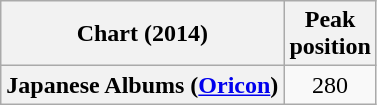<table class="wikitable plainrowheaders" style="text-align:center">
<tr>
<th scope="col">Chart (2014)</th>
<th scope="col">Peak<br> position</th>
</tr>
<tr>
<th scope="row">Japanese Albums (<a href='#'>Oricon</a>)</th>
<td>280</td>
</tr>
</table>
